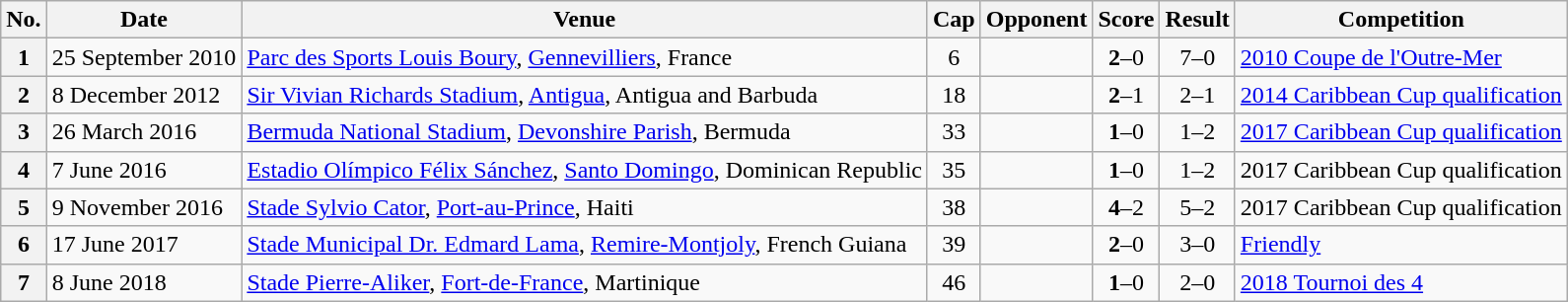<table class="wikitable sortable plainrowheaders">
<tr>
<th scope=col>No.</th>
<th scope=col data-sort-type=date>Date</th>
<th scope=col>Venue</th>
<th scope=col>Cap</th>
<th scope=col>Opponent</th>
<th scope=col>Score</th>
<th scope=col>Result</th>
<th scope=col>Competition</th>
</tr>
<tr>
<th scope=row>1</th>
<td>25 September 2010</td>
<td><a href='#'>Parc des Sports Louis Boury</a>, <a href='#'>Gennevilliers</a>, France</td>
<td align=center>6</td>
<td></td>
<td align=center><strong>2</strong>–0</td>
<td align=center>7–0</td>
<td><a href='#'>2010 Coupe de l'Outre-Mer</a></td>
</tr>
<tr>
<th scope=row>2</th>
<td>8 December 2012</td>
<td><a href='#'>Sir Vivian Richards Stadium</a>, <a href='#'>Antigua</a>, Antigua and Barbuda</td>
<td align=center>18</td>
<td></td>
<td align=center><strong>2</strong>–1</td>
<td align=center>2–1</td>
<td><a href='#'>2014 Caribbean Cup qualification</a></td>
</tr>
<tr>
<th scope=row>3</th>
<td>26 March 2016</td>
<td><a href='#'>Bermuda National Stadium</a>, <a href='#'>Devonshire Parish</a>, Bermuda</td>
<td align=center>33</td>
<td></td>
<td align=center><strong>1</strong>–0</td>
<td align=center>1–2</td>
<td><a href='#'>2017 Caribbean Cup qualification</a></td>
</tr>
<tr>
<th scope=row>4</th>
<td>7 June 2016</td>
<td><a href='#'>Estadio Olímpico Félix Sánchez</a>, <a href='#'>Santo Domingo</a>, Dominican Republic</td>
<td align=center>35</td>
<td></td>
<td align=center><strong>1</strong>–0</td>
<td align=center>1–2</td>
<td>2017 Caribbean Cup qualification</td>
</tr>
<tr>
<th scope=row>5</th>
<td>9 November 2016</td>
<td><a href='#'>Stade Sylvio Cator</a>, <a href='#'>Port-au-Prince</a>, Haiti</td>
<td align=center>38</td>
<td></td>
<td align=center><strong>4</strong>–2</td>
<td align=center>5–2</td>
<td>2017 Caribbean Cup qualification</td>
</tr>
<tr>
<th scope=row>6</th>
<td>17 June 2017</td>
<td><a href='#'>Stade Municipal Dr. Edmard Lama</a>, <a href='#'>Remire-Montjoly</a>, French Guiana</td>
<td align=center>39</td>
<td></td>
<td align=center><strong>2</strong>–0</td>
<td align=center>3–0</td>
<td><a href='#'>Friendly</a></td>
</tr>
<tr>
<th scope=row>7</th>
<td>8 June 2018</td>
<td><a href='#'>Stade Pierre-Aliker</a>, <a href='#'>Fort-de-France</a>, Martinique</td>
<td align=center>46</td>
<td></td>
<td align=center><strong>1</strong>–0</td>
<td align=center>2–0</td>
<td><a href='#'>2018 Tournoi des 4</a></td>
</tr>
</table>
